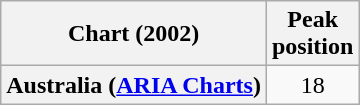<table class="wikitable sortable plainrowheaders" style="text-align:center">
<tr>
<th scope="col">Chart (2002)</th>
<th scope="col">Peak<br>position</th>
</tr>
<tr>
<th scope="row">Australia (<a href='#'>ARIA Charts</a>)</th>
<td>18</td>
</tr>
</table>
